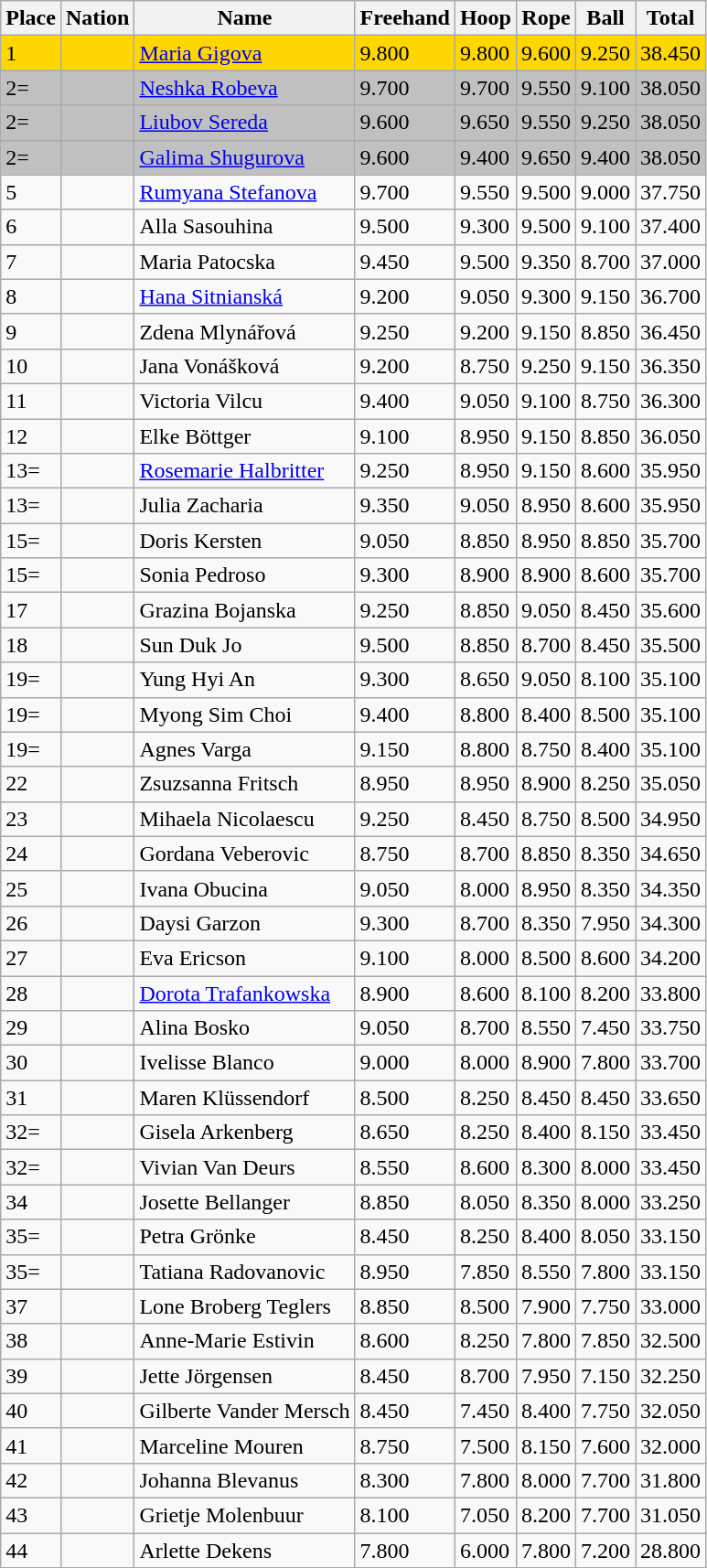<table class="wikitable">
<tr>
<th>Place</th>
<th>Nation</th>
<th>Name</th>
<th>Freehand</th>
<th>Hoop</th>
<th>Rope</th>
<th>Ball</th>
<th>Total</th>
</tr>
<tr bgcolor=gold>
<td>1</td>
<td></td>
<td><a href='#'>Maria Gigova</a></td>
<td>9.800</td>
<td>9.800</td>
<td>9.600</td>
<td>9.250</td>
<td>38.450</td>
</tr>
<tr bgcolor=silver>
<td>2=</td>
<td></td>
<td><a href='#'>Neshka Robeva</a></td>
<td>9.700</td>
<td>9.700</td>
<td>9.550</td>
<td>9.100</td>
<td>38.050</td>
</tr>
<tr bgcolor=silver>
<td>2=</td>
<td></td>
<td><a href='#'>Liubov Sereda</a></td>
<td>9.600</td>
<td>9.650</td>
<td>9.550</td>
<td>9.250</td>
<td>38.050</td>
</tr>
<tr bgcolor=silver>
<td>2=</td>
<td></td>
<td><a href='#'>Galima Shugurova</a></td>
<td>9.600</td>
<td>9.400</td>
<td>9.650</td>
<td>9.400</td>
<td>38.050</td>
</tr>
<tr>
<td>5</td>
<td></td>
<td><a href='#'>Rumyana Stefanova</a></td>
<td>9.700</td>
<td>9.550</td>
<td>9.500</td>
<td>9.000</td>
<td>37.750</td>
</tr>
<tr>
<td>6</td>
<td></td>
<td>Alla Sasouhina</td>
<td>9.500</td>
<td>9.300</td>
<td>9.500</td>
<td>9.100</td>
<td>37.400</td>
</tr>
<tr>
<td>7</td>
<td></td>
<td>Maria Patocska</td>
<td>9.450</td>
<td>9.500</td>
<td>9.350</td>
<td>8.700</td>
<td>37.000</td>
</tr>
<tr>
<td>8</td>
<td></td>
<td><a href='#'>Hana Sitnianská</a></td>
<td>9.200</td>
<td>9.050</td>
<td>9.300</td>
<td>9.150</td>
<td>36.700</td>
</tr>
<tr>
<td>9</td>
<td></td>
<td>Zdena Mlynářová</td>
<td>9.250</td>
<td>9.200</td>
<td>9.150</td>
<td>8.850</td>
<td>36.450</td>
</tr>
<tr>
<td>10</td>
<td></td>
<td>Jana Vonášková</td>
<td>9.200</td>
<td>8.750</td>
<td>9.250</td>
<td>9.150</td>
<td>36.350</td>
</tr>
<tr>
<td>11</td>
<td></td>
<td>Victoria Vilcu</td>
<td>9.400</td>
<td>9.050</td>
<td>9.100</td>
<td>8.750</td>
<td>36.300</td>
</tr>
<tr>
<td>12</td>
<td></td>
<td>Elke Böttger</td>
<td>9.100</td>
<td>8.950</td>
<td>9.150</td>
<td>8.850</td>
<td>36.050</td>
</tr>
<tr>
<td>13=</td>
<td></td>
<td><a href='#'>Rosemarie Halbritter</a></td>
<td>9.250</td>
<td>8.950</td>
<td>9.150</td>
<td>8.600</td>
<td>35.950</td>
</tr>
<tr>
<td>13=</td>
<td></td>
<td>Julia Zacharia</td>
<td>9.350</td>
<td>9.050</td>
<td>8.950</td>
<td>8.600</td>
<td>35.950</td>
</tr>
<tr>
<td>15=</td>
<td></td>
<td>Doris Kersten</td>
<td>9.050</td>
<td>8.850</td>
<td>8.950</td>
<td>8.850</td>
<td>35.700</td>
</tr>
<tr>
<td>15=</td>
<td></td>
<td>Sonia Pedroso</td>
<td>9.300</td>
<td>8.900</td>
<td>8.900</td>
<td>8.600</td>
<td>35.700</td>
</tr>
<tr>
<td>17</td>
<td></td>
<td>Grazina Bojanska</td>
<td>9.250</td>
<td>8.850</td>
<td>9.050</td>
<td>8.450</td>
<td>35.600</td>
</tr>
<tr>
<td>18</td>
<td></td>
<td>Sun Duk Jo</td>
<td>9.500</td>
<td>8.850</td>
<td>8.700</td>
<td>8.450</td>
<td>35.500</td>
</tr>
<tr>
<td>19=</td>
<td></td>
<td>Yung Hyi An</td>
<td>9.300</td>
<td>8.650</td>
<td>9.050</td>
<td>8.100</td>
<td>35.100</td>
</tr>
<tr>
<td>19=</td>
<td></td>
<td>Myong Sim Choi</td>
<td>9.400</td>
<td>8.800</td>
<td>8.400</td>
<td>8.500</td>
<td>35.100</td>
</tr>
<tr>
<td>19=</td>
<td></td>
<td>Agnes Varga</td>
<td>9.150</td>
<td>8.800</td>
<td>8.750</td>
<td>8.400</td>
<td>35.100</td>
</tr>
<tr>
<td>22</td>
<td></td>
<td>Zsuzsanna Fritsch</td>
<td>8.950</td>
<td>8.950</td>
<td>8.900</td>
<td>8.250</td>
<td>35.050</td>
</tr>
<tr>
<td>23</td>
<td></td>
<td>Mihaela Nicolaescu</td>
<td>9.250</td>
<td>8.450</td>
<td>8.750</td>
<td>8.500</td>
<td>34.950</td>
</tr>
<tr>
<td>24</td>
<td></td>
<td>Gordana Veberovic</td>
<td>8.750</td>
<td>8.700</td>
<td>8.850</td>
<td>8.350</td>
<td>34.650</td>
</tr>
<tr>
<td>25</td>
<td></td>
<td>Ivana Obucina</td>
<td>9.050</td>
<td>8.000</td>
<td>8.950</td>
<td>8.350</td>
<td>34.350</td>
</tr>
<tr>
<td>26</td>
<td></td>
<td>Daysi Garzon</td>
<td>9.300</td>
<td>8.700</td>
<td>8.350</td>
<td>7.950</td>
<td>34.300</td>
</tr>
<tr>
<td>27</td>
<td></td>
<td>Eva Ericson</td>
<td>9.100</td>
<td>8.000</td>
<td>8.500</td>
<td>8.600</td>
<td>34.200</td>
</tr>
<tr>
<td>28</td>
<td></td>
<td><a href='#'>Dorota Trafankowska</a></td>
<td>8.900</td>
<td>8.600</td>
<td>8.100</td>
<td>8.200</td>
<td>33.800</td>
</tr>
<tr>
<td>29</td>
<td></td>
<td>Alina Bosko</td>
<td>9.050</td>
<td>8.700</td>
<td>8.550</td>
<td>7.450</td>
<td>33.750</td>
</tr>
<tr>
<td>30</td>
<td></td>
<td>Ivelisse Blanco</td>
<td>9.000</td>
<td>8.000</td>
<td>8.900</td>
<td>7.800</td>
<td>33.700</td>
</tr>
<tr>
<td>31</td>
<td></td>
<td>Maren Klüssendorf</td>
<td>8.500</td>
<td>8.250</td>
<td>8.450</td>
<td>8.450</td>
<td>33.650</td>
</tr>
<tr>
<td>32=</td>
<td></td>
<td>Gisela Arkenberg</td>
<td>8.650</td>
<td>8.250</td>
<td>8.400</td>
<td>8.150</td>
<td>33.450</td>
</tr>
<tr>
<td>32=</td>
<td></td>
<td>Vivian Van Deurs</td>
<td>8.550</td>
<td>8.600</td>
<td>8.300</td>
<td>8.000</td>
<td>33.450</td>
</tr>
<tr>
<td>34</td>
<td></td>
<td>Josette Bellanger</td>
<td>8.850</td>
<td>8.050</td>
<td>8.350</td>
<td>8.000</td>
<td>33.250</td>
</tr>
<tr>
<td>35=</td>
<td></td>
<td>Petra Grönke</td>
<td>8.450</td>
<td>8.250</td>
<td>8.400</td>
<td>8.050</td>
<td>33.150</td>
</tr>
<tr>
<td>35=</td>
<td></td>
<td>Tatiana Radovanovic</td>
<td>8.950</td>
<td>7.850</td>
<td>8.550</td>
<td>7.800</td>
<td>33.150</td>
</tr>
<tr>
<td>37</td>
<td></td>
<td>Lone Broberg Teglers</td>
<td>8.850</td>
<td>8.500</td>
<td>7.900</td>
<td>7.750</td>
<td>33.000</td>
</tr>
<tr>
<td>38</td>
<td></td>
<td>Anne-Marie Estivin</td>
<td>8.600</td>
<td>8.250</td>
<td>7.800</td>
<td>7.850</td>
<td>32.500</td>
</tr>
<tr>
<td>39</td>
<td></td>
<td>Jette Jörgensen</td>
<td>8.450</td>
<td>8.700</td>
<td>7.950</td>
<td>7.150</td>
<td>32.250</td>
</tr>
<tr>
<td>40</td>
<td></td>
<td>Gilberte Vander Mersch</td>
<td>8.450</td>
<td>7.450</td>
<td>8.400</td>
<td>7.750</td>
<td>32.050</td>
</tr>
<tr>
<td>41</td>
<td></td>
<td>Marceline Mouren</td>
<td>8.750</td>
<td>7.500</td>
<td>8.150</td>
<td>7.600</td>
<td>32.000</td>
</tr>
<tr>
<td>42</td>
<td></td>
<td>Johanna Blevanus</td>
<td>8.300</td>
<td>7.800</td>
<td>8.000</td>
<td>7.700</td>
<td>31.800</td>
</tr>
<tr>
<td>43</td>
<td></td>
<td>Grietje Molenbuur</td>
<td>8.100</td>
<td>7.050</td>
<td>8.200</td>
<td>7.700</td>
<td>31.050</td>
</tr>
<tr>
<td>44</td>
<td></td>
<td>Arlette Dekens</td>
<td>7.800</td>
<td>6.000</td>
<td>7.800</td>
<td>7.200</td>
<td>28.800</td>
</tr>
</table>
